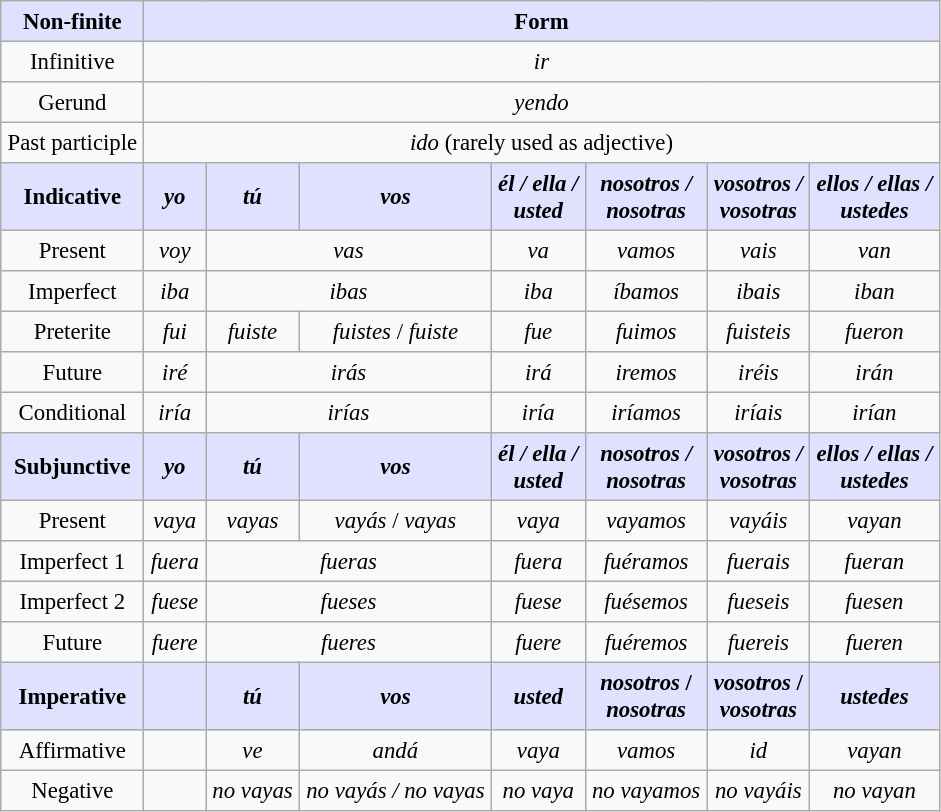<table border="2" cellpadding="4" cellspacing="0" style="margin: 1em 1em 1em 0; background: #f9f9f9; border: 1px #aaa solid; border-collapse: collapse; font-size: 95%;">
<tr>
<th bgcolor="#E0E0FF">Non-finite</th>
<th colspan="7" bgcolor="#E0E0FF">Form</th>
</tr>
<tr align = "center">
<td>Infinitive</td>
<td colspan="7"><em>ir</em></td>
</tr>
<tr align = "center">
<td>Gerund</td>
<td colspan="7"><em>yendo</em></td>
</tr>
<tr align = "center">
<td>Past participle</td>
<td colspan="7"><em>ido</em> (rarely used as adjective)</td>
</tr>
<tr align = "center">
<th bgcolor="#E0E0FF">Indicative</th>
<th bgcolor="#E0E0FF"><em>yo</em></th>
<th bgcolor="#E0E0FF"><em>tú</em></th>
<th bgcolor="#E0E0FF"><em>vos</em></th>
<th bgcolor="#E0E0FF"><em>él / ella /<br> usted</em></th>
<th bgcolor="#E0E0FF"><em>nosotros /<br>nosotras</em></th>
<th bgcolor="#E0E0FF"><em>vosotros /<br>vosotras</em></th>
<th bgcolor="#E0E0FF"><em>ellos / ellas /<br>ustedes</em></th>
</tr>
<tr align = "center">
<td>Present</td>
<td><em>voy</em></td>
<td colspan="2"><em>vas</em></td>
<td><em>va</em></td>
<td><em>vamos</em></td>
<td><em>vais</em></td>
<td><em>van</em></td>
</tr>
<tr align = "center">
<td>Imperfect</td>
<td><em>iba</em></td>
<td colspan="2"><em>ibas</em></td>
<td><em>iba</em></td>
<td><em>íbamos</em></td>
<td><em>ibais</em></td>
<td><em>iban</em></td>
</tr>
<tr align = "center">
<td>Preterite</td>
<td><em>fui</em></td>
<td><em>fuiste</em></td>
<td><em>fuistes</em> / <em>fuiste</em></td>
<td><em>fue</em></td>
<td><em>fuimos</em></td>
<td><em>fuisteis</em></td>
<td><em>fueron</em></td>
</tr>
<tr align = "center">
<td>Future</td>
<td><em>iré</em></td>
<td colspan="2"><em>irás</em></td>
<td><em>irá</em></td>
<td><em>iremos</em></td>
<td><em>iréis</em></td>
<td><em>irán</em></td>
</tr>
<tr align = "center">
<td>Conditional</td>
<td><em>iría</em></td>
<td colspan="2"><em>irías</em></td>
<td><em>iría</em></td>
<td><em>iríamos</em></td>
<td><em>iríais</em></td>
<td><em>irían</em></td>
</tr>
<tr align = "center">
<th bgcolor="#E0E0FF">Subjunctive</th>
<th bgcolor="#E0E0FF"><em>yo</em></th>
<th bgcolor="#E0E0FF"><em>tú</em></th>
<th bgcolor="#E0E0FF"><em>vos</em></th>
<th bgcolor="#E0E0FF"><em>él / ella /<br> usted</em></th>
<th bgcolor="#E0E0FF"><em>nosotros /<br>nosotras</em></th>
<th bgcolor="#E0E0FF"><em>vosotros /<br>vosotras</em></th>
<th bgcolor="#E0E0FF"><em>ellos / ellas /<br>ustedes</em></th>
</tr>
<tr align = "center">
<td>Present</td>
<td><em>vaya</em></td>
<td><em>vayas</em></td>
<td><em>vayás</em> / <em>vayas</em> </td>
<td><em>vaya</em></td>
<td><em>vayamos</em></td>
<td><em>vayáis</em></td>
<td><em>vayan</em></td>
</tr>
<tr align = "center">
<td>Imperfect 1</td>
<td><em>fuera</em></td>
<td colspan="2"><em>fueras</em></td>
<td><em>fuera</em></td>
<td><em>fuéramos</em></td>
<td><em>fuerais</em></td>
<td><em>fueran</em></td>
</tr>
<tr align = "center">
<td>Imperfect 2</td>
<td><em>fuese</em></td>
<td colspan="2"><em>fueses</em></td>
<td><em>fuese</em></td>
<td><em>fuésemos</em></td>
<td><em>fueseis</em></td>
<td><em>fuesen</em></td>
</tr>
<tr align = "center">
<td>Future</td>
<td><em>fuere</em></td>
<td colspan="2"><em>fueres</em></td>
<td><em>fuere</em></td>
<td><em>fuéremos</em></td>
<td><em>fuereis</em></td>
<td><em>fueren</em></td>
</tr>
<tr align = "center">
<th bgcolor="#E0E0FF">Imperative</th>
<th bgcolor="#E0E0FF"> </th>
<th bgcolor="#E0E0FF"><em>tú</em></th>
<th bgcolor="#E0E0FF"><em>vos</em></th>
<th bgcolor="#E0E0FF"><em>usted</em></th>
<th bgcolor="#E0E0FF"><em>nosotros</em> /<br> <em>nosotras</em></th>
<th bgcolor="#E0E0FF"><em>vosotros</em> /<br><em>vosotras</em></th>
<th bgcolor="#E0E0FF"><em>ustedes</em></th>
</tr>
<tr align = "center">
<td>Affirmative</td>
<td> </td>
<td><em>ve</em></td>
<td><em>andá</em></td>
<td><em>vaya</em></td>
<td><em>vamos</em></td>
<td><em>id</em></td>
<td><em>vayan</em></td>
</tr>
<tr align = "center">
<td>Negative</td>
<td> </td>
<td><em>no vayas</em></td>
<td><em>no vayás / no vayas</em></td>
<td><em>no vaya</em></td>
<td><em>no vayamos</em></td>
<td><em>no vayáis</em></td>
<td><em>no vayan</em></td>
</tr>
</table>
